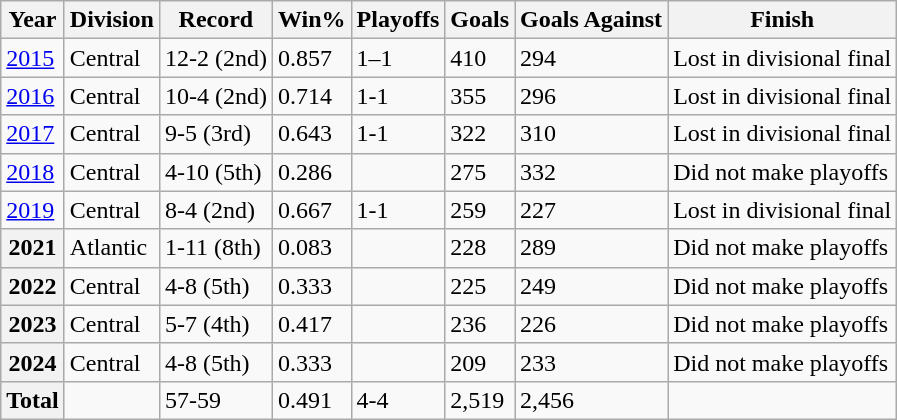<table class="wikitable">
<tr>
<th>Year</th>
<th>Division</th>
<th>Record</th>
<th>Win%</th>
<th>Playoffs</th>
<th>Goals</th>
<th>Goals Against</th>
<th>Finish</th>
</tr>
<tr>
<td><a href='#'>2015</a></td>
<td>Central</td>
<td>12-2 (2nd)</td>
<td>0.857</td>
<td>1–1</td>
<td>410</td>
<td>294</td>
<td>Lost in divisional final</td>
</tr>
<tr>
<td><a href='#'>2016</a></td>
<td>Central</td>
<td>10-4 (2nd)</td>
<td>0.714</td>
<td>1-1</td>
<td>355</td>
<td>296</td>
<td>Lost in divisional final</td>
</tr>
<tr>
<td><a href='#'>2017</a></td>
<td>Central</td>
<td>9-5 (3rd)</td>
<td>0.643</td>
<td>1-1</td>
<td>322</td>
<td>310</td>
<td>Lost in divisional final</td>
</tr>
<tr>
<td><a href='#'>2018</a></td>
<td>Central</td>
<td>4-10 (5th)</td>
<td>0.286</td>
<td></td>
<td>275</td>
<td>332</td>
<td>Did not make playoffs</td>
</tr>
<tr>
<td><a href='#'>2019</a></td>
<td>Central</td>
<td>8-4 (2nd)</td>
<td>0.667</td>
<td>1-1</td>
<td>259</td>
<td>227</td>
<td>Lost in divisional final</td>
</tr>
<tr>
<th>2021</th>
<td>Atlantic</td>
<td>1-11 (8th)</td>
<td>0.083</td>
<td></td>
<td>228</td>
<td>289</td>
<td>Did not make playoffs</td>
</tr>
<tr>
<th>2022</th>
<td>Central</td>
<td>4-8 (5th)</td>
<td>0.333</td>
<td></td>
<td>225</td>
<td>249</td>
<td>Did not make playoffs</td>
</tr>
<tr>
<th>2023</th>
<td>Central</td>
<td>5-7 (4th)</td>
<td>0.417</td>
<td></td>
<td>236</td>
<td>226</td>
<td>Did not make playoffs</td>
</tr>
<tr>
<th>2024</th>
<td>Central</td>
<td>4-8 (5th)</td>
<td>0.333</td>
<td></td>
<td>209</td>
<td>233</td>
<td>Did not make playoffs</td>
</tr>
<tr>
<th>Total</th>
<td></td>
<td>57-59</td>
<td>0.491</td>
<td>4-4</td>
<td>2,519</td>
<td>2,456</td>
<td></td>
</tr>
</table>
